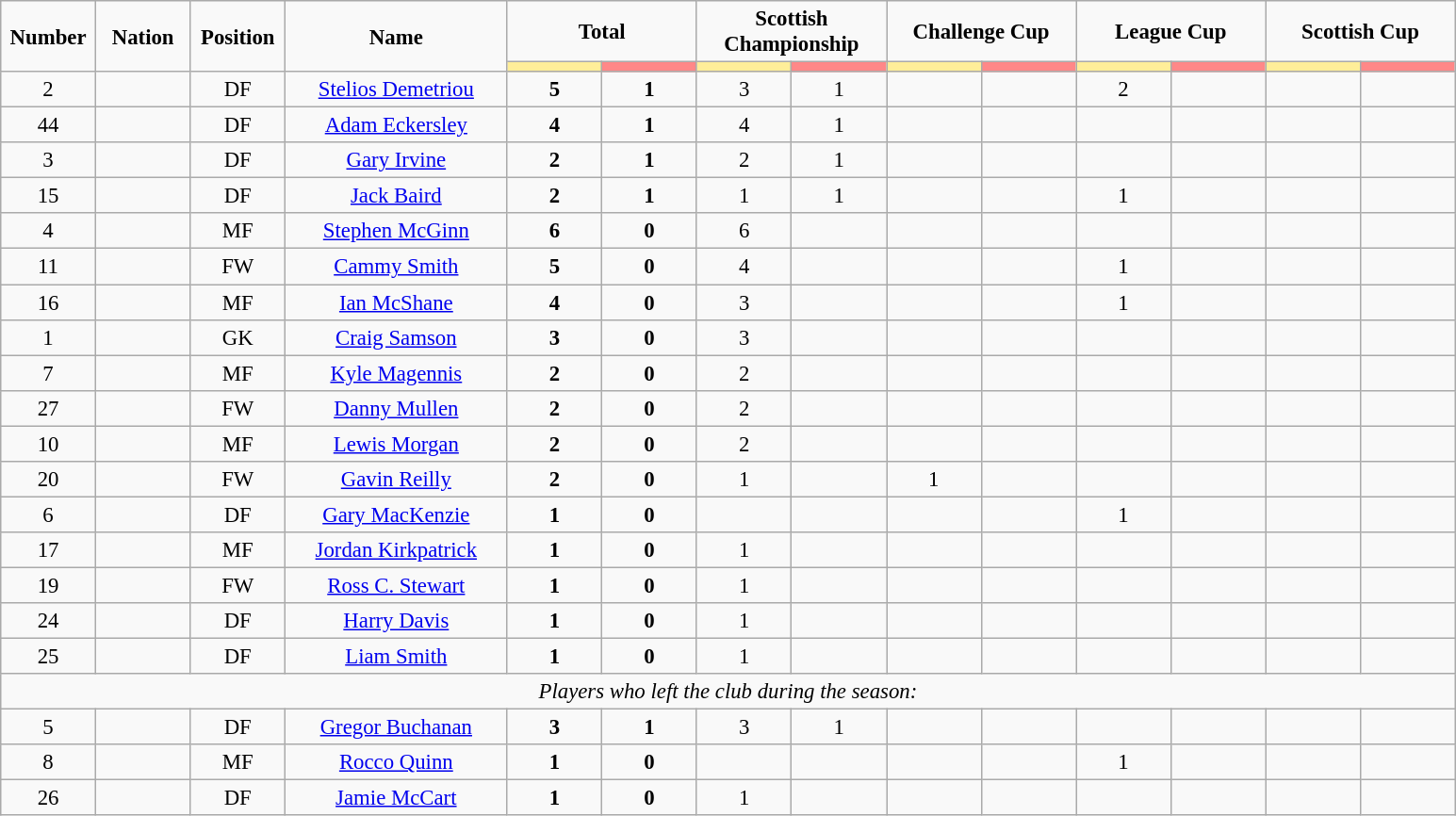<table class="wikitable" style="font-size: 95%; text-align: center;">
<tr>
<td rowspan="2"  width=60 "><strong>Number</strong></td>
<td rowspan="2"  width=60 "><strong>Nation</strong></td>
<td rowspan="2"  width=60 "><strong>Position</strong></td>
<td rowspan="2"  width=150 "><strong>Name</strong></td>
<td colspan="2"><strong>Total </strong></td>
<td colspan="2"><strong>Scottish Championship</strong></td>
<td colspan="2"><strong>Challenge Cup</strong></td>
<td colspan="2"><strong>League Cup</strong></td>
<td colspan="2"><strong>Scottish Cup</strong></td>
</tr>
<tr>
<th style="width:60px; background:#fe9;"></th>
<th style="width:60px; background:#ff8888;"></th>
<th style="width:60px; background:#fe9;"></th>
<th style="width:60px; background:#ff8888;"></th>
<th style="width:60px; background:#fe9;"></th>
<th style="width:60px; background:#ff8888;"></th>
<th style="width:60px; background:#fe9;"></th>
<th style="width:60px; background:#ff8888;"></th>
<th style="width:60px; background:#fe9;"></th>
<th style="width:60px; background:#ff8888;"></th>
</tr>
<tr>
<td>2</td>
<td></td>
<td>DF</td>
<td><a href='#'>Stelios Demetriou</a></td>
<td><strong>5</strong></td>
<td><strong>1</strong></td>
<td>3</td>
<td>1</td>
<td></td>
<td></td>
<td>2</td>
<td></td>
<td></td>
<td></td>
</tr>
<tr>
<td>44</td>
<td></td>
<td>DF</td>
<td><a href='#'>Adam Eckersley</a></td>
<td><strong>4</strong></td>
<td><strong>1</strong></td>
<td>4</td>
<td>1</td>
<td></td>
<td></td>
<td></td>
<td></td>
<td></td>
<td></td>
</tr>
<tr>
<td>3</td>
<td></td>
<td>DF</td>
<td><a href='#'>Gary Irvine</a></td>
<td><strong>2</strong></td>
<td><strong>1</strong></td>
<td>2</td>
<td>1</td>
<td></td>
<td></td>
<td></td>
<td></td>
<td></td>
<td></td>
</tr>
<tr>
<td>15</td>
<td></td>
<td>DF</td>
<td><a href='#'>Jack Baird</a></td>
<td><strong>2</strong></td>
<td><strong>1</strong></td>
<td>1</td>
<td>1</td>
<td></td>
<td></td>
<td>1</td>
<td></td>
<td></td>
<td></td>
</tr>
<tr>
<td>4</td>
<td></td>
<td>MF</td>
<td><a href='#'>Stephen McGinn</a></td>
<td><strong>6</strong></td>
<td><strong>0</strong></td>
<td>6</td>
<td></td>
<td></td>
<td></td>
<td></td>
<td></td>
<td></td>
<td></td>
</tr>
<tr>
<td>11</td>
<td></td>
<td>FW</td>
<td><a href='#'>Cammy Smith</a></td>
<td><strong>5</strong></td>
<td><strong>0</strong></td>
<td>4</td>
<td></td>
<td></td>
<td></td>
<td>1</td>
<td></td>
<td></td>
<td></td>
</tr>
<tr>
<td>16</td>
<td></td>
<td>MF</td>
<td><a href='#'>Ian McShane</a></td>
<td><strong>4</strong></td>
<td><strong>0</strong></td>
<td>3</td>
<td></td>
<td></td>
<td></td>
<td>1</td>
<td></td>
<td></td>
<td></td>
</tr>
<tr>
<td>1</td>
<td></td>
<td>GK</td>
<td><a href='#'>Craig Samson</a></td>
<td><strong>3</strong></td>
<td><strong>0</strong></td>
<td>3</td>
<td></td>
<td></td>
<td></td>
<td></td>
<td></td>
<td></td>
<td></td>
</tr>
<tr>
<td>7</td>
<td></td>
<td>MF</td>
<td><a href='#'>Kyle Magennis</a></td>
<td><strong>2</strong></td>
<td><strong>0</strong></td>
<td>2</td>
<td></td>
<td></td>
<td></td>
<td></td>
<td></td>
<td></td>
<td></td>
</tr>
<tr>
<td>27</td>
<td></td>
<td>FW</td>
<td><a href='#'>Danny Mullen</a></td>
<td><strong>2</strong></td>
<td><strong>0</strong></td>
<td>2</td>
<td></td>
<td></td>
<td></td>
<td></td>
<td></td>
<td></td>
<td></td>
</tr>
<tr>
<td>10</td>
<td></td>
<td>MF</td>
<td><a href='#'>Lewis Morgan</a></td>
<td><strong>2</strong></td>
<td><strong>0</strong></td>
<td>2</td>
<td></td>
<td></td>
<td></td>
<td></td>
<td></td>
<td></td>
<td></td>
</tr>
<tr>
<td>20</td>
<td></td>
<td>FW</td>
<td><a href='#'>Gavin Reilly</a></td>
<td><strong>2</strong></td>
<td><strong>0</strong></td>
<td>1</td>
<td></td>
<td>1</td>
<td></td>
<td></td>
<td></td>
<td></td>
<td></td>
</tr>
<tr>
<td>6</td>
<td></td>
<td>DF</td>
<td><a href='#'>Gary MacKenzie</a></td>
<td><strong>1</strong></td>
<td><strong>0</strong></td>
<td></td>
<td></td>
<td></td>
<td></td>
<td>1</td>
<td></td>
<td></td>
<td></td>
</tr>
<tr>
<td>17</td>
<td></td>
<td>MF</td>
<td><a href='#'>Jordan Kirkpatrick</a></td>
<td><strong>1</strong></td>
<td><strong>0</strong></td>
<td>1</td>
<td></td>
<td></td>
<td></td>
<td></td>
<td></td>
<td></td>
<td></td>
</tr>
<tr>
<td>19</td>
<td></td>
<td>FW</td>
<td><a href='#'>Ross C. Stewart</a></td>
<td><strong>1</strong></td>
<td><strong>0</strong></td>
<td>1</td>
<td></td>
<td></td>
<td></td>
<td></td>
<td></td>
<td></td>
<td></td>
</tr>
<tr>
<td>24</td>
<td></td>
<td>DF</td>
<td><a href='#'>Harry Davis</a></td>
<td><strong>1</strong></td>
<td><strong>0</strong></td>
<td>1</td>
<td></td>
<td></td>
<td></td>
<td></td>
<td></td>
<td></td>
<td></td>
</tr>
<tr>
<td>25</td>
<td></td>
<td>DF</td>
<td><a href='#'>Liam Smith</a></td>
<td><strong>1</strong></td>
<td><strong>0</strong></td>
<td>1</td>
<td></td>
<td></td>
<td></td>
<td></td>
<td></td>
<td></td>
<td></td>
</tr>
<tr>
<td colspan="14"><em>Players who left the club during the season:</em></td>
</tr>
<tr>
<td>5</td>
<td></td>
<td>DF</td>
<td><a href='#'>Gregor Buchanan</a></td>
<td><strong>3</strong></td>
<td><strong>1</strong></td>
<td>3</td>
<td>1</td>
<td></td>
<td></td>
<td></td>
<td></td>
<td></td>
<td></td>
</tr>
<tr>
<td>8</td>
<td></td>
<td>MF</td>
<td><a href='#'>Rocco Quinn</a></td>
<td><strong>1</strong></td>
<td><strong>0</strong></td>
<td></td>
<td></td>
<td></td>
<td></td>
<td>1</td>
<td></td>
<td></td>
<td></td>
</tr>
<tr>
<td>26</td>
<td></td>
<td>DF</td>
<td><a href='#'>Jamie McCart</a></td>
<td><strong>1</strong></td>
<td><strong>0</strong></td>
<td>1</td>
<td></td>
<td></td>
<td></td>
<td></td>
<td></td>
<td></td>
<td></td>
</tr>
</table>
